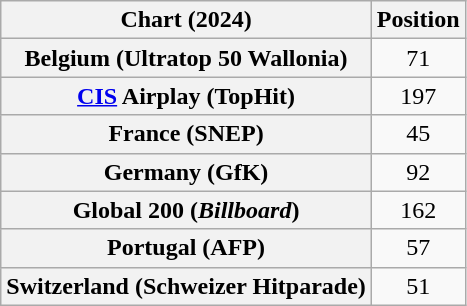<table class="wikitable sortable plainrowheaders" style="text-align:center">
<tr>
<th scope="col">Chart (2024)</th>
<th scope="col">Position</th>
</tr>
<tr>
<th scope="row">Belgium (Ultratop 50 Wallonia)</th>
<td>71</td>
</tr>
<tr>
<th scope="row"><a href='#'>CIS</a> Airplay (TopHit)</th>
<td>197</td>
</tr>
<tr>
<th scope="row">France (SNEP)</th>
<td>45</td>
</tr>
<tr>
<th scope="row">Germany (GfK)</th>
<td>92</td>
</tr>
<tr>
<th scope="row">Global 200 (<em>Billboard</em>)</th>
<td>162</td>
</tr>
<tr>
<th scope="row">Portugal (AFP)</th>
<td>57</td>
</tr>
<tr>
<th scope="row">Switzerland (Schweizer Hitparade)</th>
<td>51</td>
</tr>
</table>
